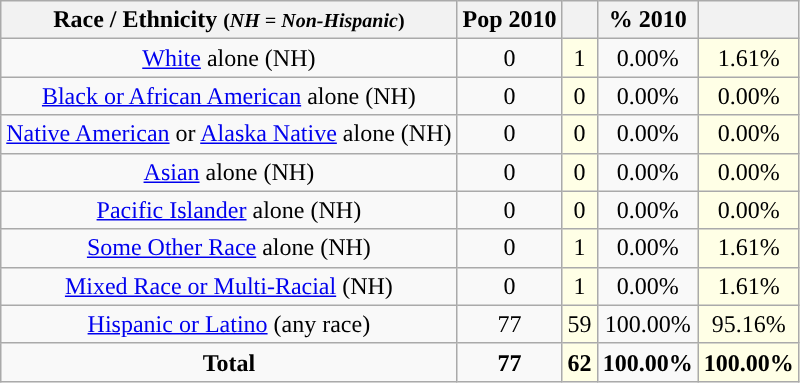<table class="wikitable" style="text-align:center;">
<tr>
<th>Race / Ethnicity <small>(<em>NH = Non-Hispanic</em>)</small></th>
<th>Pop 2010</th>
<th></th>
<th>% 2010</th>
<th></th>
</tr>
<tr>
<td><a href='#'>White</a> alone (NH)</td>
<td>0</td>
<td style='background: #ffffe6;'>1</td>
<td>0.00%</td>
<td style='background: #ffffe6;'>1.61%</td>
</tr>
<tr>
<td><a href='#'>Black or African American</a> alone (NH)</td>
<td>0</td>
<td style='background: #ffffe6;'>0</td>
<td>0.00%</td>
<td style='background: #ffffe6;'>0.00%</td>
</tr>
<tr>
<td><a href='#'>Native American</a> or <a href='#'>Alaska Native</a> alone (NH)</td>
<td>0</td>
<td style='background: #ffffe6;'>0</td>
<td>0.00%</td>
<td style='background: #ffffe6;'>0.00%</td>
</tr>
<tr>
<td><a href='#'>Asian</a> alone (NH)</td>
<td>0</td>
<td style='background: #ffffe6;'>0</td>
<td>0.00%</td>
<td style='background: #ffffe6;'>0.00%</td>
</tr>
<tr>
<td><a href='#'>Pacific Islander</a> alone (NH)</td>
<td>0</td>
<td style='background: #ffffe6;'>0</td>
<td>0.00%</td>
<td style='background: #ffffe6;'>0.00%</td>
</tr>
<tr>
<td><a href='#'>Some Other Race</a> alone (NH)</td>
<td>0</td>
<td style='background: #ffffe6;'>1</td>
<td>0.00%</td>
<td style='background: #ffffe6;'>1.61%</td>
</tr>
<tr>
<td><a href='#'>Mixed Race or Multi-Racial</a> (NH)</td>
<td>0</td>
<td style='background: #ffffe6;'>1</td>
<td>0.00%</td>
<td style='background: #ffffe6;'>1.61%</td>
</tr>
<tr>
<td><a href='#'>Hispanic or Latino</a> (any race)</td>
<td>77</td>
<td style='background: #ffffe6;'>59</td>
<td>100.00%</td>
<td style='background: #ffffe6;'>95.16%</td>
</tr>
<tr>
<td><strong>Total</strong></td>
<td><strong>77</strong></td>
<td style='background: #ffffe6;'><strong>62</strong></td>
<td><strong>100.00%</strong></td>
<td style='background: #ffffe6;'><strong>100.00%</strong></td>
</tr>
</table>
